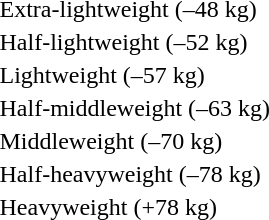<table>
<tr>
<td rowspan=2>Extra-lightweight (–48 kg)<br></td>
<td rowspan=2></td>
<td rowspan=2></td>
<td></td>
</tr>
<tr>
<td></td>
</tr>
<tr>
<td rowspan=2>Half-lightweight (–52 kg)<br></td>
<td rowspan=2></td>
<td rowspan=2></td>
<td></td>
</tr>
<tr>
<td></td>
</tr>
<tr>
<td rowspan=2>Lightweight (–57 kg)<br></td>
<td rowspan=2></td>
<td rowspan=2></td>
<td></td>
</tr>
<tr>
<td></td>
</tr>
<tr>
<td rowspan=2>Half-middleweight (–63 kg)<br></td>
<td rowspan=2></td>
<td rowspan=2></td>
<td></td>
</tr>
<tr>
<td></td>
</tr>
<tr>
<td rowspan=2>Middleweight (–70 kg)<br></td>
<td rowspan=2></td>
<td rowspan=2></td>
<td></td>
</tr>
<tr>
<td></td>
</tr>
<tr>
<td rowspan=2>Half-heavyweight (–78 kg)<br></td>
<td rowspan=2></td>
<td rowspan=2></td>
<td></td>
</tr>
<tr>
<td></td>
</tr>
<tr>
<td rowspan=2>Heavyweight (+78 kg)<br></td>
<td rowspan=2></td>
<td rowspan=2></td>
<td></td>
</tr>
<tr>
<td></td>
</tr>
</table>
